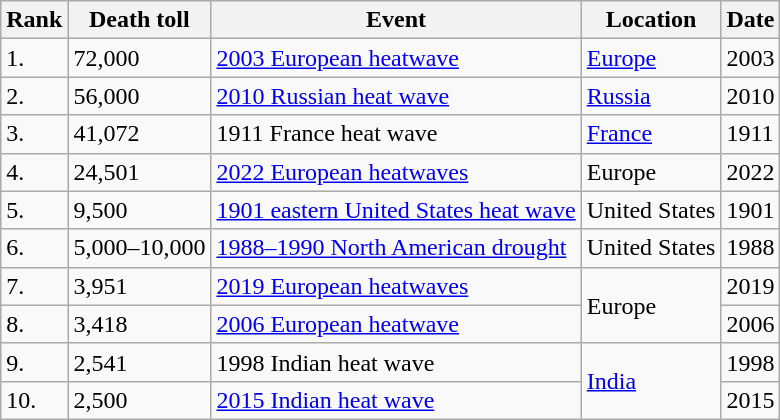<table class="sortable wikitable" style="font-size:100%">
<tr>
<th>Rank</th>
<th>Death toll</th>
<th>Event</th>
<th>Location</th>
<th>Date</th>
</tr>
<tr>
<td>1.</td>
<td>72,000</td>
<td><a href='#'>2003 European heatwave</a></td>
<td><a href='#'>Europe</a></td>
<td>2003</td>
</tr>
<tr>
<td>2.</td>
<td>56,000</td>
<td><a href='#'>2010 Russian heat wave</a></td>
<td><a href='#'>Russia</a></td>
<td>2010</td>
</tr>
<tr>
<td>3.</td>
<td>41,072</td>
<td>1911 France heat wave</td>
<td><a href='#'>France</a></td>
<td>1911</td>
</tr>
<tr>
<td>4.</td>
<td>24,501</td>
<td><a href='#'>2022 European heatwaves</a></td>
<td>Europe</td>
<td>2022</td>
</tr>
<tr>
<td>5.</td>
<td>9,500</td>
<td><a href='#'>1901 eastern United States heat wave</a></td>
<td>United States</td>
<td>1901</td>
</tr>
<tr>
<td>6.</td>
<td>5,000–10,000</td>
<td><a href='#'>1988–1990 North American drought</a></td>
<td>United States</td>
<td>1988</td>
</tr>
<tr>
<td>7.</td>
<td>3,951</td>
<td><a href='#'>2019 European heatwaves</a></td>
<td rowspan="2">Europe</td>
<td>2019</td>
</tr>
<tr>
<td>8.</td>
<td>3,418</td>
<td><a href='#'>2006 European heatwave</a></td>
<td>2006</td>
</tr>
<tr>
<td>9.</td>
<td>2,541</td>
<td>1998 Indian heat wave</td>
<td rowspan="2"><a href='#'>India</a></td>
<td>1998</td>
</tr>
<tr>
<td>10.</td>
<td>2,500</td>
<td><a href='#'>2015 Indian heat wave</a></td>
<td>2015</td>
</tr>
</table>
